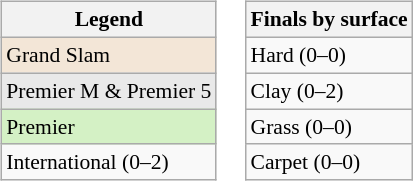<table>
<tr valign=top>
<td><br><table class=wikitable style="font-size:90%">
<tr>
<th>Legend</th>
</tr>
<tr>
<td bgcolor=#f3e6d7>Grand Slam</td>
</tr>
<tr>
<td bgcolor=#e9e9e9>Premier M & Premier 5</td>
</tr>
<tr>
<td bgcolor=#d4f1c5>Premier</td>
</tr>
<tr>
<td>International (0–2)</td>
</tr>
</table>
</td>
<td><br><table class=wikitable style="font-size:90%">
<tr>
<th>Finals by surface</th>
</tr>
<tr>
<td>Hard (0–0)</td>
</tr>
<tr>
<td>Clay (0–2)</td>
</tr>
<tr>
<td>Grass (0–0)</td>
</tr>
<tr>
<td>Carpet (0–0)</td>
</tr>
</table>
</td>
</tr>
</table>
